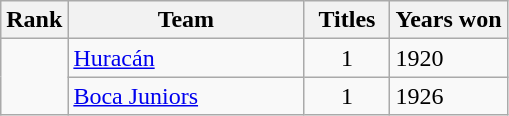<table class="wikitable sortable" style="text-align:left" width=" ">
<tr>
<th>Rank</th>
<th width=150px>Team</th>
<th width=50px>Titles</th>
<th width= px>Years won</th>
</tr>
<tr>
<td rowspan="2"></td>
<td><a href='#'>Huracán</a></td>
<td align="center">1</td>
<td>1920</td>
</tr>
<tr>
<td><a href='#'>Boca Juniors</a></td>
<td align="center">1</td>
<td>1926</td>
</tr>
</table>
